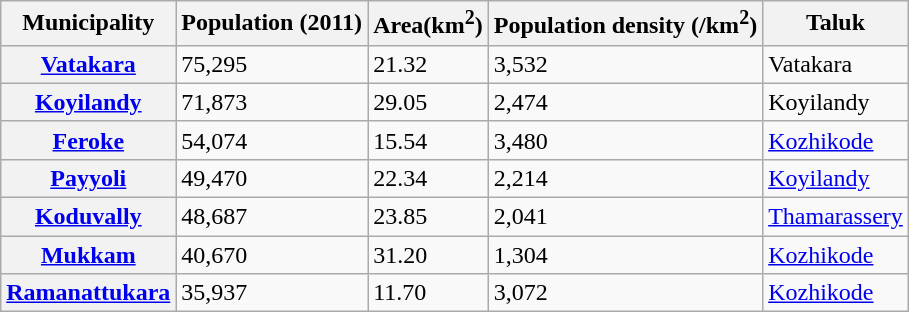<table class="wikitable">
<tr>
<th>Municipality</th>
<th>Population (2011)</th>
<th>Area(km<sup>2</sup>)</th>
<th>Population density (/km<sup>2</sup>)</th>
<th>Taluk</th>
</tr>
<tr>
<th span="row"><a href='#'>Vatakara</a></th>
<td>75,295</td>
<td>21.32</td>
<td>3,532</td>
<td>Vatakara</td>
</tr>
<tr>
<th span="row"><a href='#'>Koyilandy</a></th>
<td>71,873</td>
<td>29.05</td>
<td>2,474</td>
<td>Koyilandy</td>
</tr>
<tr>
<th span="row"><a href='#'>Feroke</a></th>
<td>54,074</td>
<td>15.54</td>
<td>3,480</td>
<td><a href='#'>Kozhikode</a></td>
</tr>
<tr>
<th span="row"><a href='#'>Payyoli</a></th>
<td>49,470</td>
<td>22.34</td>
<td>2,214</td>
<td><a href='#'>Koyilandy</a></td>
</tr>
<tr>
<th span="row"><a href='#'>Koduvally</a></th>
<td>48,687</td>
<td>23.85</td>
<td>2,041</td>
<td><a href='#'>Thamarassery</a></td>
</tr>
<tr>
<th span="row"><a href='#'>Mukkam</a></th>
<td>40,670</td>
<td>31.20</td>
<td>1,304</td>
<td><a href='#'>Kozhikode</a></td>
</tr>
<tr>
<th span="row"><a href='#'>Ramanattukara</a></th>
<td>35,937</td>
<td>11.70</td>
<td>3,072</td>
<td><a href='#'>Kozhikode</a></td>
</tr>
</table>
